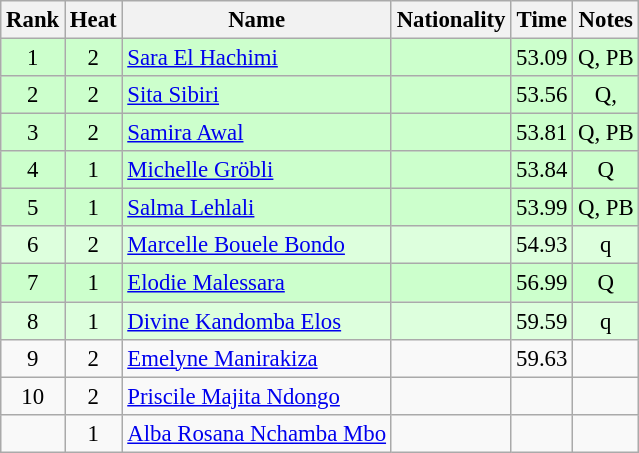<table class="wikitable sortable" style="text-align:center; font-size:95%">
<tr>
<th>Rank</th>
<th>Heat</th>
<th>Name</th>
<th>Nationality</th>
<th>Time</th>
<th>Notes</th>
</tr>
<tr bgcolor=ccffcc>
<td>1</td>
<td>2</td>
<td align=left><a href='#'>Sara El Hachimi</a></td>
<td align=left></td>
<td>53.09</td>
<td>Q, PB</td>
</tr>
<tr bgcolor=ccffcc>
<td>2</td>
<td>2</td>
<td align=left><a href='#'>Sita Sibiri</a></td>
<td align=left></td>
<td>53.56</td>
<td>Q, </td>
</tr>
<tr bgcolor=ccffcc>
<td>3</td>
<td>2</td>
<td align=left><a href='#'>Samira Awal</a></td>
<td align=left></td>
<td>53.81</td>
<td>Q, PB</td>
</tr>
<tr bgcolor=ccffcc>
<td>4</td>
<td>1</td>
<td align=left><a href='#'>Michelle Gröbli</a></td>
<td align=left></td>
<td>53.84</td>
<td>Q</td>
</tr>
<tr bgcolor=ccffcc>
<td>5</td>
<td>1</td>
<td align=left><a href='#'>Salma Lehlali</a></td>
<td align=left></td>
<td>53.99</td>
<td>Q, PB</td>
</tr>
<tr bgcolor=ddffdd>
<td>6</td>
<td>2</td>
<td align=left><a href='#'>Marcelle Bouele Bondo</a></td>
<td align=left></td>
<td>54.93</td>
<td>q</td>
</tr>
<tr bgcolor=ccffcc>
<td>7</td>
<td>1</td>
<td align=left><a href='#'>Elodie Malessara</a></td>
<td align=left></td>
<td>56.99</td>
<td>Q</td>
</tr>
<tr bgcolor=ddffdd>
<td>8</td>
<td>1</td>
<td align=left><a href='#'>Divine Kandomba Elos</a></td>
<td align=left></td>
<td>59.59</td>
<td>q</td>
</tr>
<tr>
<td>9</td>
<td>2</td>
<td align=left><a href='#'>Emelyne Manirakiza</a></td>
<td align=left></td>
<td>59.63</td>
<td></td>
</tr>
<tr>
<td>10</td>
<td>2</td>
<td align=left><a href='#'>Priscile Majita Ndongo</a></td>
<td align=left></td>
<td></td>
<td></td>
</tr>
<tr>
<td></td>
<td>1</td>
<td align=left><a href='#'>Alba Rosana Nchamba Mbo</a></td>
<td align=left></td>
<td></td>
<td></td>
</tr>
</table>
